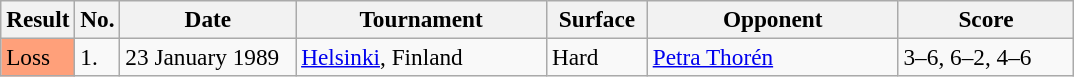<table class="sortable wikitable" style="font-size:97%;">
<tr>
<th>Result</th>
<th>No.</th>
<th style="width:110px">Date</th>
<th style="width:160px">Tournament</th>
<th style="width:60px">Surface</th>
<th style="width:160px">Opponent</th>
<th style="width:110px" class="unsortable">Score</th>
</tr>
<tr>
<td style="background:#ffa07a;">Loss</td>
<td>1.</td>
<td>23 January 1989</td>
<td><a href='#'>Helsinki</a>, Finland</td>
<td>Hard</td>
<td> <a href='#'>Petra Thorén</a></td>
<td>3–6, 6–2, 4–6</td>
</tr>
</table>
